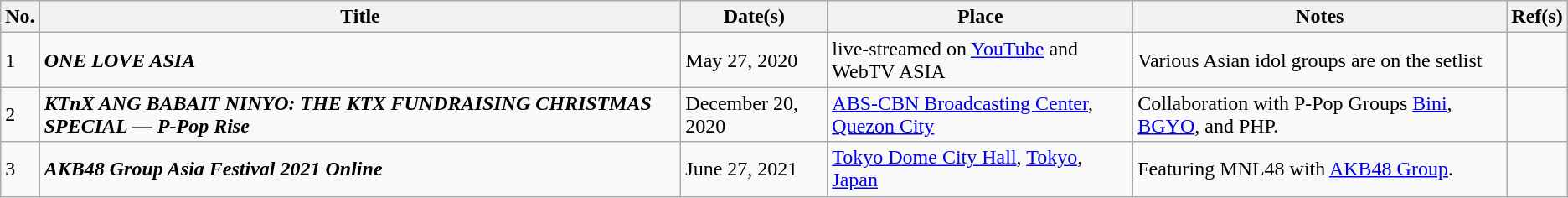<table class="wikitable">
<tr>
<th>No.</th>
<th>Title</th>
<th>Date(s)</th>
<th>Place</th>
<th>Notes</th>
<th>Ref(s)</th>
</tr>
<tr>
<td>1</td>
<td><strong><em>ONE LOVE ASIA</em></strong></td>
<td>May 27, 2020</td>
<td>live-streamed on <a href='#'>YouTube</a> and WebTV ASIA</td>
<td>Various Asian idol groups are on the setlist</td>
<td></td>
</tr>
<tr>
<td>2</td>
<td><strong><em>KTnX ANG BABAIT NINYO: THE KTX FUNDRAISING CHRISTMAS SPECIAL — P-Pop Rise</em></strong></td>
<td>December 20, 2020</td>
<td><a href='#'>ABS-CBN Broadcasting Center</a>, <a href='#'>Quezon City</a></td>
<td>Collaboration with P-Pop Groups <a href='#'>Bini</a>, <a href='#'>BGYO</a>, and PHP.</td>
<td></td>
</tr>
<tr>
<td>3</td>
<td><strong><em>AKB48 Group Asia Festival 2021 Online</em></strong></td>
<td>June 27, 2021</td>
<td><a href='#'>Tokyo Dome City Hall</a>, <a href='#'>Tokyo</a>, <a href='#'>Japan</a></td>
<td>Featuring MNL48 with <a href='#'>AKB48 Group</a>.</td>
<td></td>
</tr>
</table>
